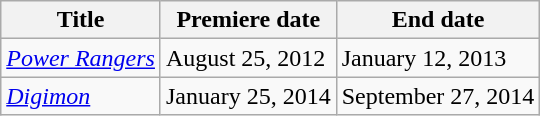<table class="wikitable sortable">
<tr>
<th>Title</th>
<th>Premiere date</th>
<th>End date</th>
</tr>
<tr>
<td><em><a href='#'>Power Rangers</a></em></td>
<td>August 25, 2012</td>
<td>January 12, 2013</td>
</tr>
<tr>
<td><em><a href='#'>Digimon</a></em></td>
<td>January 25, 2014</td>
<td>September 27, 2014</td>
</tr>
</table>
